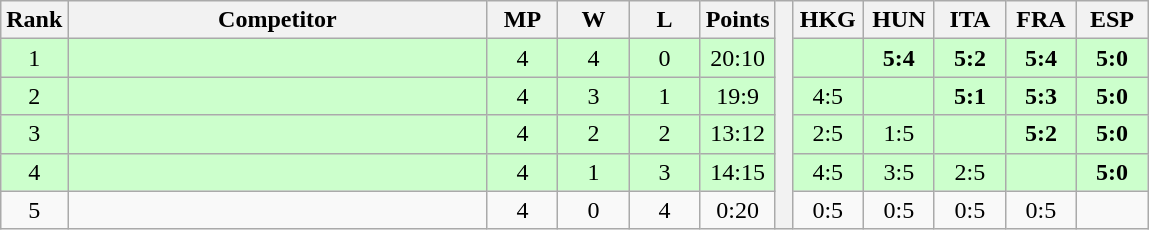<table class="wikitable" style="text-align:center">
<tr>
<th>Rank</th>
<th style="width:17em">Competitor</th>
<th style="width:2.5em">MP</th>
<th style="width:2.5em">W</th>
<th style="width:2.5em">L</th>
<th>Points</th>
<th rowspan="6"> </th>
<th style="width:2.5em">HKG</th>
<th style="width:2.5em">HUN</th>
<th style="width:2.5em">ITA</th>
<th style="width:2.5em">FRA</th>
<th style="width:2.5em">ESP</th>
</tr>
<tr style="background:#cfc;">
<td>1</td>
<td style="text-align:left"></td>
<td>4</td>
<td>4</td>
<td>0</td>
<td>20:10</td>
<td></td>
<td><strong>5:4</strong></td>
<td><strong>5:2</strong></td>
<td><strong>5:4</strong></td>
<td><strong>5:0</strong></td>
</tr>
<tr style="background:#cfc;">
<td>2</td>
<td style="text-align:left"></td>
<td>4</td>
<td>3</td>
<td>1</td>
<td>19:9</td>
<td>4:5</td>
<td></td>
<td><strong>5:1</strong></td>
<td><strong>5:3</strong></td>
<td><strong>5:0</strong></td>
</tr>
<tr style="background:#cfc;">
<td>3</td>
<td style="text-align:left"></td>
<td>4</td>
<td>2</td>
<td>2</td>
<td>13:12</td>
<td>2:5</td>
<td>1:5</td>
<td></td>
<td><strong>5:2</strong></td>
<td><strong>5:0</strong></td>
</tr>
<tr style="background:#cfc;">
<td>4</td>
<td style="text-align:left"></td>
<td>4</td>
<td>1</td>
<td>3</td>
<td>14:15</td>
<td>4:5</td>
<td>3:5</td>
<td>2:5</td>
<td></td>
<td><strong>5:0</strong></td>
</tr>
<tr>
<td>5</td>
<td style="text-align:left"></td>
<td>4</td>
<td>0</td>
<td>4</td>
<td>0:20</td>
<td>0:5</td>
<td>0:5</td>
<td>0:5</td>
<td>0:5</td>
<td></td>
</tr>
</table>
